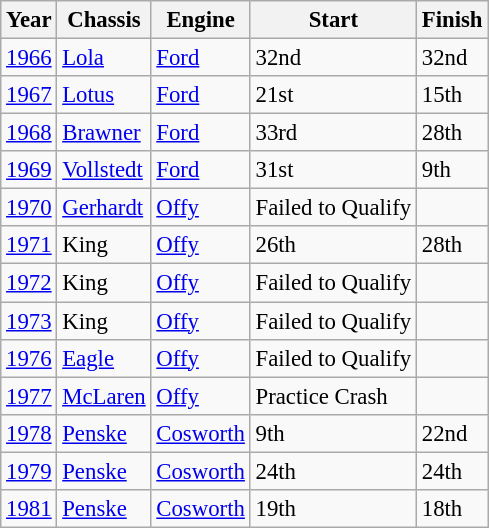<table class="wikitable" style="font-size: 95%;">
<tr>
<th>Year</th>
<th>Chassis</th>
<th>Engine</th>
<th>Start</th>
<th>Finish</th>
</tr>
<tr>
<td><a href='#'>1966</a></td>
<td><a href='#'>Lola</a></td>
<td><a href='#'>Ford</a></td>
<td>32nd</td>
<td>32nd</td>
</tr>
<tr>
<td><a href='#'>1967</a></td>
<td><a href='#'>Lotus</a></td>
<td><a href='#'>Ford</a></td>
<td>21st</td>
<td>15th</td>
</tr>
<tr>
<td><a href='#'>1968</a></td>
<td><a href='#'>Brawner</a></td>
<td><a href='#'>Ford</a></td>
<td>33rd</td>
<td>28th</td>
</tr>
<tr>
<td><a href='#'>1969</a></td>
<td><a href='#'>Vollstedt</a></td>
<td><a href='#'>Ford</a></td>
<td>31st</td>
<td>9th</td>
</tr>
<tr>
<td><a href='#'>1970</a></td>
<td><a href='#'>Gerhardt</a></td>
<td><a href='#'>Offy</a></td>
<td>Failed to Qualify</td>
<td></td>
</tr>
<tr>
<td><a href='#'>1971</a></td>
<td>King</td>
<td><a href='#'>Offy</a></td>
<td>26th</td>
<td>28th</td>
</tr>
<tr>
<td><a href='#'>1972</a></td>
<td>King</td>
<td><a href='#'>Offy</a></td>
<td>Failed to Qualify</td>
<td></td>
</tr>
<tr>
<td><a href='#'>1973</a></td>
<td>King</td>
<td><a href='#'>Offy</a></td>
<td>Failed to Qualify</td>
<td></td>
</tr>
<tr>
<td><a href='#'>1976</a></td>
<td><a href='#'>Eagle</a></td>
<td><a href='#'>Offy</a></td>
<td>Failed to Qualify</td>
<td></td>
</tr>
<tr>
<td><a href='#'>1977</a></td>
<td><a href='#'>McLaren</a></td>
<td><a href='#'>Offy</a></td>
<td>Practice Crash</td>
<td></td>
</tr>
<tr>
<td><a href='#'>1978</a></td>
<td><a href='#'>Penske</a></td>
<td><a href='#'>Cosworth</a></td>
<td>9th</td>
<td>22nd</td>
</tr>
<tr>
<td><a href='#'>1979</a></td>
<td><a href='#'>Penske</a></td>
<td><a href='#'>Cosworth</a></td>
<td>24th</td>
<td>24th</td>
</tr>
<tr>
<td><a href='#'>1981</a></td>
<td><a href='#'>Penske</a></td>
<td><a href='#'>Cosworth</a></td>
<td>19th</td>
<td>18th</td>
</tr>
</table>
